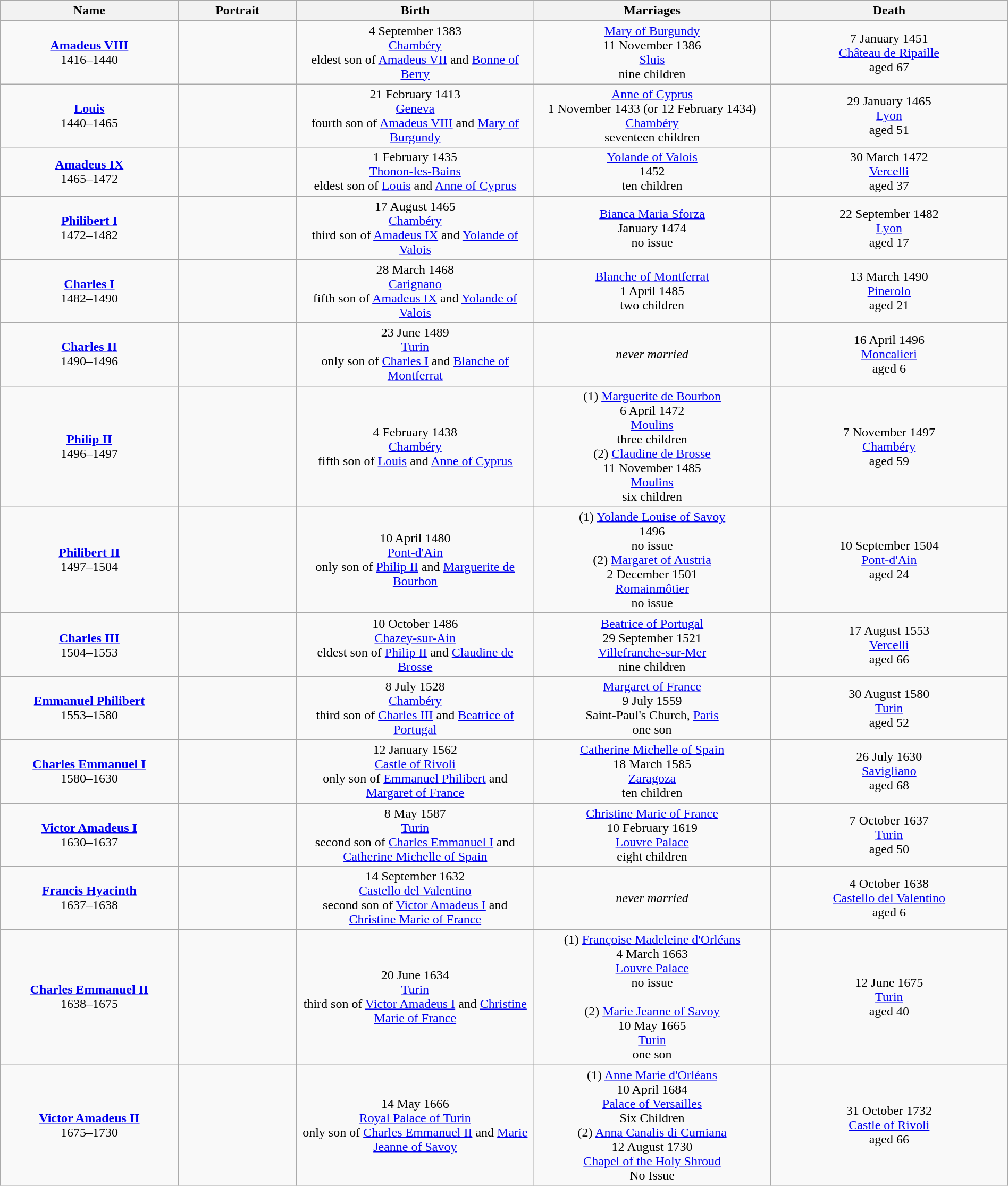<table class="wikitable" style="text-align:center; width:100%">
<tr>
<th style="width:15%;">Name</th>
<th style="width:10%;">Portrait</th>
<th style="width:20%;">Birth</th>
<th style="width:20%;">Marriages</th>
<th style="width:20%;">Death</th>
</tr>
<tr>
<td width="auto"><strong><a href='#'>Amadeus VIII</a></strong><br>1416–1440</td>
<td></td>
<td>4 September 1383<br><a href='#'>Chambéry</a><br>eldest son of <a href='#'>Amadeus VII</a> and <a href='#'>Bonne of Berry</a></td>
<td><a href='#'>Mary of Burgundy</a><br>11 November 1386<br><a href='#'>Sluis</a><br>nine children</td>
<td>7 January 1451<br><a href='#'>Château de Ripaille</a> <br>aged 67</td>
</tr>
<tr>
<td width="auto"><strong><a href='#'>Louis</a></strong><br>1440–1465</td>
<td></td>
<td>21 February 1413<br><a href='#'>Geneva</a><br>fourth son of <a href='#'>Amadeus VIII</a> and <a href='#'>Mary of Burgundy</a></td>
<td><a href='#'>Anne of Cyprus</a><br>1 November 1433 (or 12 February 1434)<br><a href='#'>Chambéry</a><br>seventeen children</td>
<td>29 January 1465<br><a href='#'>Lyon</a><br>aged 51</td>
</tr>
<tr>
<td width="auto"><strong><a href='#'>Amadeus IX</a></strong><br>1465–1472</td>
<td></td>
<td>1 February 1435<br><a href='#'>Thonon-les-Bains</a><br>eldest son of <a href='#'>Louis</a> and <a href='#'>Anne of Cyprus</a></td>
<td><a href='#'>Yolande of Valois</a><br>1452<br>ten children</td>
<td>30 March 1472<br><a href='#'>Vercelli</a><br>aged 37</td>
</tr>
<tr>
<td width="auto"><strong><a href='#'>Philibert I</a></strong><br>1472–1482</td>
<td></td>
<td>17 August 1465<br><a href='#'>Chambéry</a><br>third son of <a href='#'>Amadeus IX</a> and <a href='#'>Yolande of Valois</a></td>
<td><a href='#'>Bianca Maria Sforza</a><br>January 1474<br>no issue</td>
<td>22 September 1482<br><a href='#'>Lyon</a><br>aged 17</td>
</tr>
<tr>
<td width="auto"><strong><a href='#'>Charles I</a></strong><br>1482–1490</td>
<td></td>
<td>28 March 1468<br><a href='#'>Carignano</a><br>fifth son of <a href='#'>Amadeus IX</a> and <a href='#'>Yolande of Valois</a></td>
<td><a href='#'>Blanche of Montferrat</a><br>1 April 1485<br>two children</td>
<td>13 March 1490<br><a href='#'>Pinerolo</a><br>aged 21</td>
</tr>
<tr>
<td width="auto"><strong><a href='#'>Charles II</a></strong><br>1490–1496</td>
<td></td>
<td>23 June 1489<br><a href='#'>Turin</a><br>only son of <a href='#'>Charles I</a> and <a href='#'>Blanche of Montferrat</a></td>
<td><em>never married</em></td>
<td>16 April 1496<br><a href='#'>Moncalieri</a><br>aged 6</td>
</tr>
<tr>
<td width="auto"><strong><a href='#'>Philip II</a></strong><br>1496–1497</td>
<td></td>
<td>4 February 1438<br><a href='#'>Chambéry</a><br>fifth son of <a href='#'>Louis</a> and <a href='#'>Anne of Cyprus</a></td>
<td>(1) <a href='#'>Marguerite de Bourbon</a><br>6 April 1472<br><a href='#'>Moulins</a><br>three children<br>(2) <a href='#'>Claudine de Brosse</a><br>11 November 1485<br><a href='#'>Moulins</a><br>six children</td>
<td>7 November 1497<br><a href='#'>Chambéry</a><br>aged 59</td>
</tr>
<tr>
<td width="auto"><strong><a href='#'>Philibert II</a></strong><br>1497–1504</td>
<td></td>
<td>10 April 1480<br><a href='#'>Pont-d'Ain</a><br>only son of <a href='#'>Philip II</a> and <a href='#'>Marguerite de Bourbon</a></td>
<td>(1) <a href='#'>Yolande Louise of Savoy</a><br>1496<br>no issue<br>(2) <a href='#'>Margaret of Austria</a><br>2 December 1501<br><a href='#'>Romainmôtier</a><br>no issue</td>
<td>10 September 1504<br><a href='#'>Pont-d'Ain</a><br>aged 24</td>
</tr>
<tr>
<td width="auto"><strong><a href='#'>Charles III</a></strong><br>1504–1553</td>
<td></td>
<td>10 October 1486<br><a href='#'>Chazey-sur-Ain</a><br>eldest son of <a href='#'>Philip II</a> and <a href='#'>Claudine de Brosse</a></td>
<td><a href='#'>Beatrice of Portugal</a><br>29 September 1521<br><a href='#'>Villefranche-sur-Mer</a><br>nine children</td>
<td>17 August 1553<br><a href='#'>Vercelli</a><br>aged 66</td>
</tr>
<tr>
<td width="auto"><strong><a href='#'>Emmanuel Philibert</a></strong><br>1553–1580</td>
<td></td>
<td>8 July 1528<br><a href='#'>Chambéry</a><br>third son of <a href='#'>Charles III</a> and <a href='#'>Beatrice of Portugal</a></td>
<td><a href='#'>Margaret of France</a><br>9 July 1559<br>Saint-Paul's Church, <a href='#'>Paris</a><br>one son</td>
<td>30 August 1580<br><a href='#'>Turin</a><br>aged 52</td>
</tr>
<tr>
<td width="auto"><strong><a href='#'>Charles Emmanuel I</a></strong><br>1580–1630</td>
<td></td>
<td>12 January 1562<br><a href='#'>Castle of Rivoli</a><br>only son of <a href='#'>Emmanuel Philibert</a> and <a href='#'>Margaret of France</a></td>
<td><a href='#'>Catherine Michelle of Spain</a><br>18 March 1585<br><a href='#'>Zaragoza</a><br>ten children</td>
<td>26 July 1630<br><a href='#'>Savigliano</a><br>aged 68</td>
</tr>
<tr>
<td width="auto"><strong><a href='#'>Victor Amadeus I</a></strong><br>1630–1637</td>
<td></td>
<td>8 May 1587<br><a href='#'>Turin</a><br>second son of <a href='#'>Charles Emmanuel I</a> and <a href='#'>Catherine Michelle of Spain</a></td>
<td><a href='#'>Christine Marie of France</a><br>10 February 1619<br><a href='#'>Louvre Palace</a><br>eight children</td>
<td>7 October 1637<br><a href='#'>Turin</a><br>aged 50</td>
</tr>
<tr>
<td width="auto"><strong><a href='#'>Francis Hyacinth</a></strong><br>1637–1638</td>
<td></td>
<td>14 September 1632<br><a href='#'>Castello del Valentino</a><br>second son of <a href='#'>Victor Amadeus I</a> and <a href='#'>Christine Marie of France</a></td>
<td><em>never married</em></td>
<td>4 October 1638<br><a href='#'>Castello del Valentino</a><br>aged 6</td>
</tr>
<tr>
<td width="auto"><strong><a href='#'>Charles Emmanuel II</a></strong><br>1638–1675</td>
<td></td>
<td>20 June 1634<br><a href='#'>Turin</a><br>third son of <a href='#'>Victor Amadeus I</a> and <a href='#'>Christine Marie of France</a></td>
<td>(1) <a href='#'>Françoise Madeleine d'Orléans</a><br>4 March 1663<br><a href='#'>Louvre Palace</a><br>no issue<br><br>(2) <a href='#'>Marie Jeanne of Savoy</a><br>10 May 1665<br><a href='#'>Turin</a><br>one son</td>
<td>12 June 1675<br><a href='#'>Turin</a><br>aged 40</td>
</tr>
<tr>
<td width="auto"><strong><a href='#'>Victor Amadeus II</a></strong><br>1675–1730</td>
<td></td>
<td>14 May 1666<br><a href='#'>Royal Palace of Turin</a><br>only son of <a href='#'>Charles Emmanuel II</a> and <a href='#'>Marie Jeanne of Savoy</a></td>
<td>(1) <a href='#'>Anne Marie d'Orléans</a><br>10 April 1684<br><a href='#'>Palace of Versailles</a><br>Six Children<br>(2) <a href='#'>Anna Canalis di Cumiana</a><br>12 August 1730<br><a href='#'>Chapel of the Holy Shroud</a><br>No Issue</td>
<td>31 October 1732<br><a href='#'>Castle of Rivoli</a><br>aged 66</td>
</tr>
</table>
